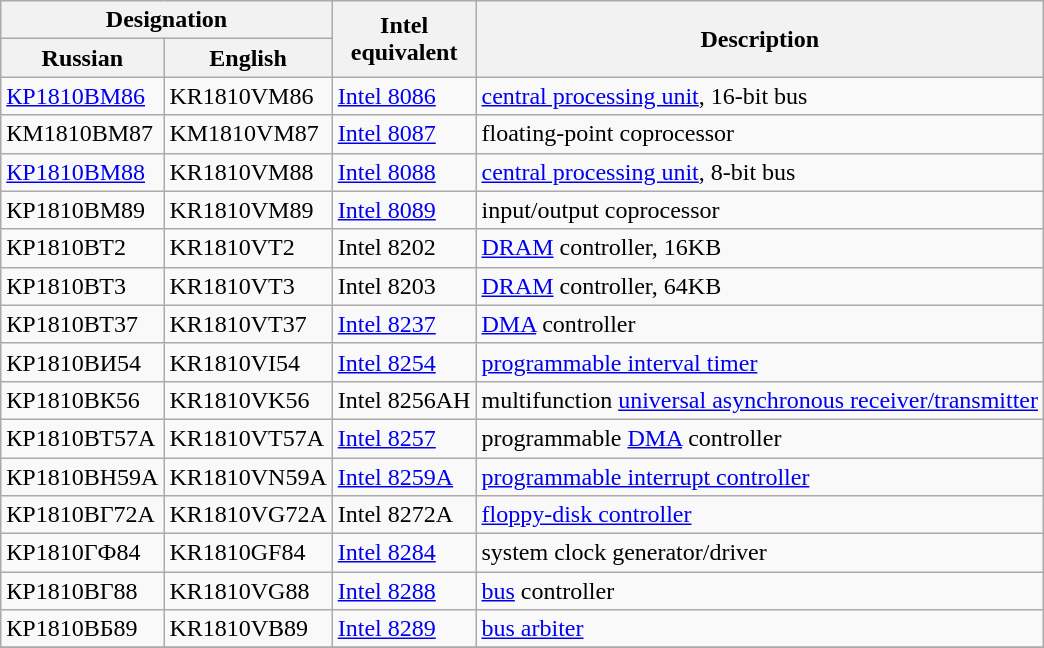<table class="wikitable sortable">
<tr>
<th colspan=2>Designation</th>
<th rowspan=2>Intel<br>equivalent</th>
<th rowspan=2>Description</th>
</tr>
<tr>
<th>Russian</th>
<th>English</th>
</tr>
<tr>
<td><a href='#'>КР1810ВМ86</a></td>
<td>KR1810VM86</td>
<td><a href='#'>Intel 8086</a></td>
<td><a href='#'>central processing unit</a>, 16-bit bus</td>
</tr>
<tr>
<td>КМ1810ВМ87</td>
<td>KM1810VM87</td>
<td><a href='#'>Intel 8087</a></td>
<td>floating-point coprocessor</td>
</tr>
<tr>
<td><a href='#'>КР1810ВМ88</a></td>
<td>KR1810VM88</td>
<td><a href='#'>Intel 8088</a></td>
<td><a href='#'>central processing unit</a>, 8-bit bus</td>
</tr>
<tr>
<td>КР1810ВМ89</td>
<td>KR1810VM89</td>
<td><a href='#'>Intel 8089</a></td>
<td>input/output coprocessor</td>
</tr>
<tr>
<td>КР1810ВТ2</td>
<td>KR1810VT2</td>
<td>Intel 8202</td>
<td><a href='#'>DRAM</a> controller, 16KB</td>
</tr>
<tr>
<td>КР1810ВТ3</td>
<td>KR1810VT3</td>
<td>Intel 8203</td>
<td><a href='#'>DRAM</a> controller, 64KB</td>
</tr>
<tr>
<td>КР1810ВТ37</td>
<td>KR1810VT37</td>
<td><a href='#'>Intel 8237</a></td>
<td><a href='#'>DMA</a> controller</td>
</tr>
<tr>
<td>КР1810ВИ54</td>
<td>KR1810VI54</td>
<td><a href='#'>Intel 8254</a></td>
<td><a href='#'>programmable interval timer</a></td>
</tr>
<tr>
<td>КР1810ВК56</td>
<td>KR1810VK56</td>
<td>Intel 8256AH</td>
<td>multifunction <a href='#'>universal asynchronous receiver/transmitter</a></td>
</tr>
<tr>
<td>КР1810ВТ57А</td>
<td>KR1810VT57A</td>
<td><a href='#'>Intel 8257</a></td>
<td>programmable <a href='#'>DMA</a> controller</td>
</tr>
<tr>
<td>КР1810ВН59А</td>
<td>KR1810VN59A</td>
<td><a href='#'>Intel 8259A</a></td>
<td><a href='#'>programmable interrupt controller</a></td>
</tr>
<tr>
<td>КР1810ВГ72А</td>
<td>KR1810VG72A</td>
<td>Intel 8272A</td>
<td><a href='#'>floppy-disk controller</a></td>
</tr>
<tr>
<td>КР1810ГФ84</td>
<td>KR1810GF84</td>
<td><a href='#'>Intel 8284</a></td>
<td>system clock generator/driver</td>
</tr>
<tr>
<td>КР1810ВГ88</td>
<td>KR1810VG88</td>
<td><a href='#'>Intel 8288</a></td>
<td><a href='#'>bus</a> controller</td>
</tr>
<tr>
<td>КР1810ВБ89</td>
<td>KR1810VB89</td>
<td><a href='#'>Intel 8289</a></td>
<td><a href='#'>bus arbiter</a></td>
</tr>
<tr>
</tr>
</table>
